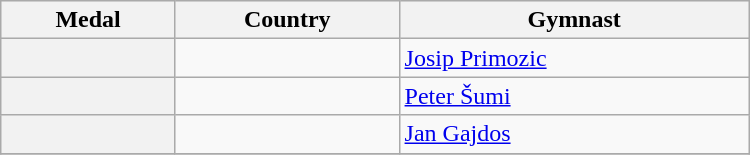<table class="wikitable" width=500>
<tr bgcolor="#efefef">
<th>Medal</th>
<th>Country</th>
<th>Gymnast</th>
</tr>
<tr>
<th></th>
<td></td>
<td><a href='#'>Josip Primozic</a></td>
</tr>
<tr>
<th></th>
<td></td>
<td><a href='#'>Peter Šumi</a></td>
</tr>
<tr>
<th></th>
<td></td>
<td><a href='#'>Jan Gajdos</a></td>
</tr>
<tr>
</tr>
</table>
